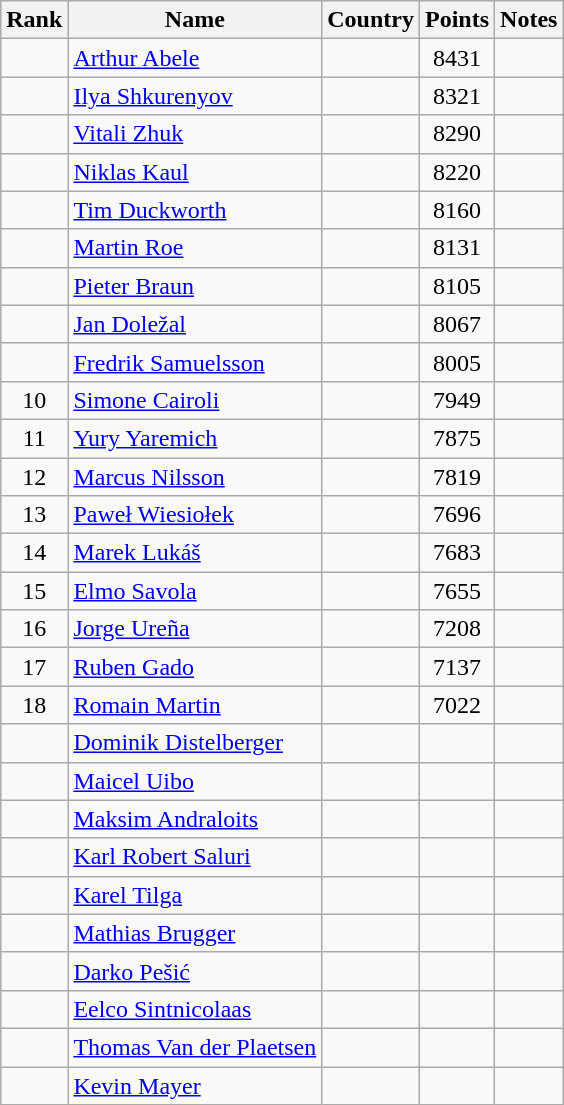<table class="wikitable sortable" style="text-align:center">
<tr>
<th>Rank</th>
<th>Name</th>
<th>Country</th>
<th>Points</th>
<th>Notes</th>
</tr>
<tr>
<td></td>
<td align=left><a href='#'>Arthur Abele</a></td>
<td align=left></td>
<td>8431</td>
<td></td>
</tr>
<tr>
<td></td>
<td align=left><a href='#'>Ilya Shkurenyov</a></td>
<td align=left></td>
<td>8321</td>
<td></td>
</tr>
<tr>
<td></td>
<td align=left><a href='#'>Vitali Zhuk</a></td>
<td align=left></td>
<td>8290</td>
<td></td>
</tr>
<tr>
<td></td>
<td align=left><a href='#'>Niklas Kaul</a></td>
<td align=left></td>
<td>8220</td>
<td></td>
</tr>
<tr>
<td></td>
<td align=left><a href='#'>Tim Duckworth</a></td>
<td align=left></td>
<td>8160</td>
<td></td>
</tr>
<tr>
<td></td>
<td align=left><a href='#'>Martin Roe</a></td>
<td align=left></td>
<td>8131</td>
<td></td>
</tr>
<tr>
<td></td>
<td align=left><a href='#'>Pieter Braun</a></td>
<td align=left></td>
<td>8105</td>
<td></td>
</tr>
<tr>
<td></td>
<td align=left><a href='#'>Jan Doležal</a></td>
<td align=left></td>
<td>8067</td>
<td></td>
</tr>
<tr>
<td></td>
<td align=left><a href='#'>Fredrik Samuelsson</a></td>
<td align=left></td>
<td>8005</td>
<td></td>
</tr>
<tr>
<td>10</td>
<td align=left><a href='#'>Simone Cairoli</a></td>
<td align=left></td>
<td>7949</td>
<td></td>
</tr>
<tr>
<td>11</td>
<td align=left><a href='#'>Yury Yaremich</a></td>
<td align=left></td>
<td>7875</td>
<td></td>
</tr>
<tr>
<td>12</td>
<td align=left><a href='#'>Marcus Nilsson</a></td>
<td align=left></td>
<td>7819</td>
<td></td>
</tr>
<tr>
<td>13</td>
<td align=left><a href='#'>Paweł Wiesiołek</a></td>
<td align=left></td>
<td>7696</td>
<td></td>
</tr>
<tr>
<td>14</td>
<td align=left><a href='#'>Marek Lukáš</a></td>
<td align=left></td>
<td>7683</td>
<td></td>
</tr>
<tr>
<td>15</td>
<td align=left><a href='#'>Elmo Savola</a></td>
<td align=left></td>
<td>7655</td>
<td></td>
</tr>
<tr>
<td>16</td>
<td align=left><a href='#'>Jorge Ureña</a></td>
<td align=left></td>
<td>7208</td>
<td></td>
</tr>
<tr>
<td>17</td>
<td align=left><a href='#'>Ruben Gado</a></td>
<td align=left></td>
<td>7137</td>
<td></td>
</tr>
<tr>
<td>18</td>
<td align=left><a href='#'>Romain Martin</a></td>
<td align=left></td>
<td>7022</td>
<td></td>
</tr>
<tr>
<td></td>
<td align=left><a href='#'>Dominik Distelberger</a></td>
<td align=left></td>
<td></td>
<td></td>
</tr>
<tr>
<td></td>
<td align=left><a href='#'>Maicel Uibo</a></td>
<td align=left></td>
<td></td>
<td></td>
</tr>
<tr>
<td></td>
<td align=left><a href='#'>Maksim Andraloits</a></td>
<td align=left></td>
<td></td>
<td></td>
</tr>
<tr>
<td></td>
<td align=left><a href='#'>Karl Robert Saluri</a></td>
<td align=left></td>
<td></td>
<td></td>
</tr>
<tr>
<td></td>
<td align=left><a href='#'>Karel Tilga</a></td>
<td align=left></td>
<td></td>
<td></td>
</tr>
<tr>
<td></td>
<td align=left><a href='#'>Mathias Brugger</a></td>
<td align=left></td>
<td></td>
<td></td>
</tr>
<tr>
<td></td>
<td align=left><a href='#'>Darko Pešić</a></td>
<td align=left></td>
<td></td>
<td></td>
</tr>
<tr>
<td></td>
<td align=left><a href='#'>Eelco Sintnicolaas</a></td>
<td align=left></td>
<td></td>
<td></td>
</tr>
<tr>
<td></td>
<td align=left><a href='#'>Thomas Van der Plaetsen</a></td>
<td align=left></td>
<td></td>
<td></td>
</tr>
<tr>
<td></td>
<td align=left><a href='#'>Kevin Mayer</a></td>
<td align=left></td>
<td></td>
<td></td>
</tr>
</table>
